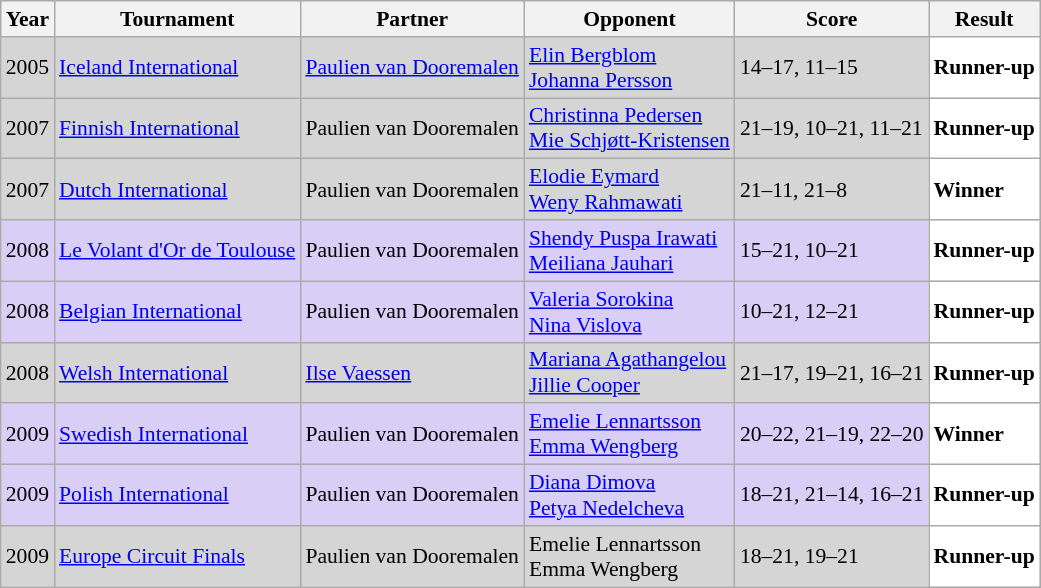<table class="sortable wikitable" style="font-size: 90%;">
<tr>
<th>Year</th>
<th>Tournament</th>
<th>Partner</th>
<th>Opponent</th>
<th>Score</th>
<th>Result</th>
</tr>
<tr style="background:#D5D5D5">
<td align="center">2005</td>
<td align="left"><a href='#'>Iceland International</a></td>
<td align="left"> <a href='#'>Paulien van Dooremalen</a></td>
<td align="left"> <a href='#'>Elin Bergblom</a><br> <a href='#'>Johanna Persson</a></td>
<td align="left">14–17, 11–15</td>
<td style="text-align:left; background:white"> <strong>Runner-up</strong></td>
</tr>
<tr style="background:#D5D5D5">
<td align="center">2007</td>
<td align="left"><a href='#'>Finnish International</a></td>
<td align="left"> Paulien van Dooremalen</td>
<td align="left"> <a href='#'>Christinna Pedersen</a><br> <a href='#'>Mie Schjøtt-Kristensen</a></td>
<td align="left">21–19, 10–21, 11–21</td>
<td style="text-align:left; background:white"> <strong>Runner-up</strong></td>
</tr>
<tr style="background:#D5D5D5">
<td align="center">2007</td>
<td align="left"><a href='#'>Dutch International</a></td>
<td align="left"> Paulien van Dooremalen</td>
<td align="left"> <a href='#'>Elodie Eymard</a><br> <a href='#'>Weny Rahmawati</a></td>
<td align="left">21–11, 21–8</td>
<td style="text-align:left; background:white"> <strong>Winner</strong></td>
</tr>
<tr style="background:#D8CEF6">
<td align="center">2008</td>
<td align="left"><a href='#'>Le Volant d'Or de Toulouse</a></td>
<td align="left"> Paulien van Dooremalen</td>
<td align="left"> <a href='#'>Shendy Puspa Irawati</a><br> <a href='#'>Meiliana Jauhari</a></td>
<td align="left">15–21, 10–21</td>
<td style="text-align:left; background:white"> <strong>Runner-up</strong></td>
</tr>
<tr style="background:#D8CEF6">
<td align="center">2008</td>
<td align="left"><a href='#'>Belgian International</a></td>
<td align="left"> Paulien van Dooremalen</td>
<td align="left"> <a href='#'>Valeria Sorokina</a><br> <a href='#'>Nina Vislova</a></td>
<td align="left">10–21, 12–21</td>
<td style="text-align:left; background:white"> <strong>Runner-up</strong></td>
</tr>
<tr style="background:#D5D5D5">
<td align="center">2008</td>
<td align="left"><a href='#'>Welsh International</a></td>
<td align="left"> <a href='#'>Ilse Vaessen</a></td>
<td align="left"> <a href='#'>Mariana Agathangelou</a><br> <a href='#'>Jillie Cooper</a></td>
<td align="left">21–17, 19–21, 16–21</td>
<td style="text-align:left; background:white"> <strong>Runner-up</strong></td>
</tr>
<tr style="background:#D8CEF6">
<td align="center">2009</td>
<td align="left"><a href='#'>Swedish International</a></td>
<td align="left"> Paulien van Dooremalen</td>
<td align="left"> <a href='#'>Emelie Lennartsson</a><br> <a href='#'>Emma Wengberg</a></td>
<td align="left">20–22, 21–19, 22–20</td>
<td style="text-align:left; background:white"> <strong>Winner</strong></td>
</tr>
<tr style="background:#D8CEF6">
<td align="center">2009</td>
<td align="left"><a href='#'>Polish International</a></td>
<td align="left"> Paulien van Dooremalen</td>
<td align="left"> <a href='#'>Diana Dimova</a><br> <a href='#'>Petya Nedelcheva</a></td>
<td align="left">18–21, 21–14, 16–21</td>
<td style="text-align:left; background:white"> <strong>Runner-up</strong></td>
</tr>
<tr style="background:#D5D5D5">
<td align="center">2009</td>
<td align="left"><a href='#'>Europe Circuit Finals</a></td>
<td align="left"> Paulien van Dooremalen</td>
<td align="left"> Emelie Lennartsson<br> Emma Wengberg</td>
<td align="left">18–21, 19–21</td>
<td style="text-align:left; background:white"> <strong>Runner-up</strong></td>
</tr>
</table>
